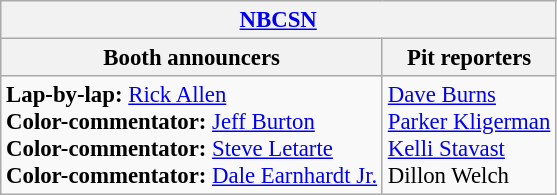<table class="wikitable" style="font-size: 95%">
<tr>
<th colspan="2"><a href='#'>NBCSN</a></th>
</tr>
<tr>
<th>Booth announcers</th>
<th>Pit reporters</th>
</tr>
<tr>
<td><strong>Lap-by-lap:</strong> <a href='#'>Rick Allen</a><br><strong>Color-commentator:</strong> <a href='#'>Jeff Burton</a><br><strong>Color-commentator:</strong> <a href='#'>Steve Letarte</a><br><strong>Color-commentator:</strong> <a href='#'>Dale Earnhardt Jr.</a></td>
<td><a href='#'>Dave Burns</a><br><a href='#'>Parker Kligerman</a><br><a href='#'>Kelli Stavast</a><br>Dillon Welch</td>
</tr>
</table>
